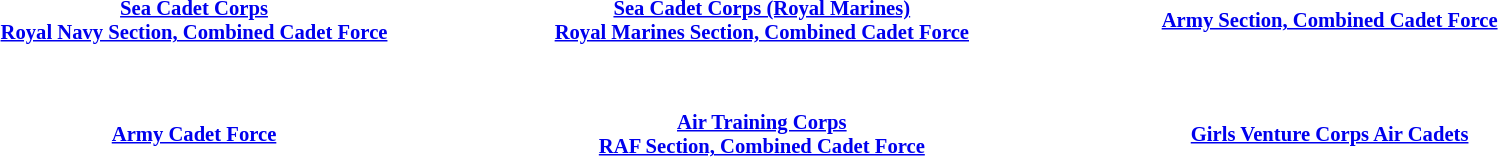<table id="toc" style="margin: 0 0 1em 1em; width:90%; font-size: 0.86em; text-align:center">
<tr>
<td> </td>
</tr>
<tr>
<td colspan="2" style="width:25%;"><strong><a href='#'>Sea Cadet Corps</a><br><a href='#'>Royal Navy Section, Combined Cadet Force</a></strong></td>
<td colspan="2" style="width:25%;"><strong><a href='#'>Sea Cadet Corps (Royal Marines)</a><br><a href='#'>Royal Marines Section, Combined Cadet Force</a></strong></td>
<td colspan="2" style="width:25%;"><strong><a href='#'>Army Section, Combined Cadet Force</a></strong></td>
</tr>
<tr>
<td colspan=2><br></td>
<td colspan=2><br></td>
<td colspan=2><br></td>
</tr>
<tr>
<td> </td>
</tr>
<tr>
<td colspan="2" style="width:25%;"><strong><a href='#'>Army Cadet Force</a></strong></td>
<td colspan="2" style="width:25%;"><strong><a href='#'>Air Training Corps</a><br><a href='#'>RAF Section, Combined Cadet Force</a></strong></td>
<td colspan="2" style="width:25%;"><strong><a href='#'>Girls Venture Corps Air Cadets</a></strong></td>
</tr>
<tr>
<td colspan=2><br></td>
<td colspan=2><br></td>
<td colspan=2><br></td>
</tr>
</table>
